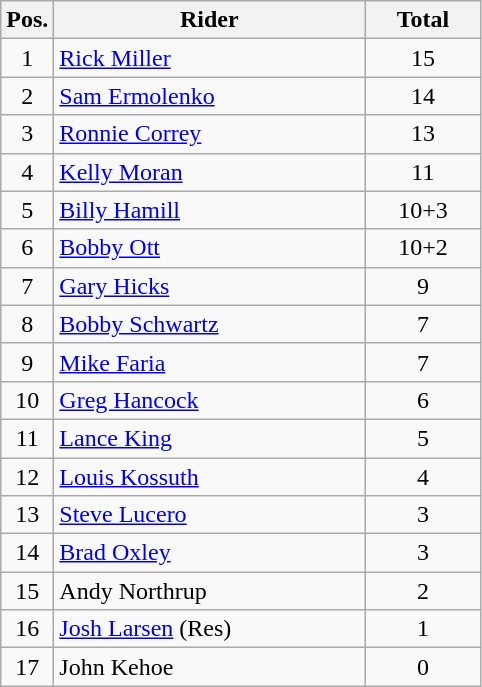<table class=wikitable>
<tr>
<th width=25px>Pos.</th>
<th width=200px>Rider</th>
<th width=70px>Total</th>
</tr>
<tr align=center >
<td>1</td>
<td align=left><a href='#'>Rick Miller</a></td>
<td>15</td>
</tr>
<tr align=center >
<td>2</td>
<td align=left><a href='#'>Sam Ermolenko</a></td>
<td>14</td>
</tr>
<tr align=center >
<td>3</td>
<td align=left><a href='#'>Ronnie Correy</a></td>
<td>13</td>
</tr>
<tr align=center >
<td>4</td>
<td align=left><a href='#'>Kelly Moran</a></td>
<td>11</td>
</tr>
<tr align=center >
<td>5</td>
<td align=left><a href='#'>Billy Hamill</a></td>
<td>10+3</td>
</tr>
<tr align=center >
<td>6</td>
<td align=left><a href='#'>Bobby Ott</a></td>
<td>10+2</td>
</tr>
<tr align=center>
<td>7</td>
<td align=left><a href='#'>Gary Hicks</a></td>
<td>9</td>
</tr>
<tr align=center>
<td>8</td>
<td align=left><a href='#'>Bobby Schwartz</a></td>
<td>7</td>
</tr>
<tr align=center>
<td>9</td>
<td align=left><a href='#'>Mike Faria</a></td>
<td>7</td>
</tr>
<tr align=center>
<td>10</td>
<td align=left><a href='#'>Greg Hancock</a></td>
<td>6</td>
</tr>
<tr align=center>
<td>11</td>
<td align=left><a href='#'>Lance King</a></td>
<td>5</td>
</tr>
<tr align=center>
<td>12</td>
<td align=left><a href='#'>Louis Kossuth</a></td>
<td>4</td>
</tr>
<tr align=center>
<td>13</td>
<td align=left><a href='#'>Steve Lucero</a></td>
<td>3</td>
</tr>
<tr align=center>
<td>14</td>
<td align=left><a href='#'>Brad Oxley</a></td>
<td>3</td>
</tr>
<tr align=center>
<td>15</td>
<td align=left>Andy Northrup</td>
<td>2</td>
</tr>
<tr align=center>
<td>16</td>
<td align=left><a href='#'>Josh Larsen</a> (Res)</td>
<td>1</td>
</tr>
<tr align=center>
<td>17</td>
<td align=left>John Kehoe</td>
<td>0</td>
</tr>
</table>
